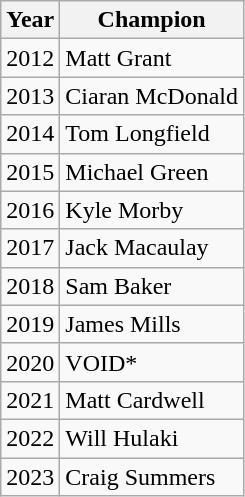<table class="wikitable">
<tr>
<th>Year</th>
<th>Champion</th>
</tr>
<tr>
<td>2012</td>
<td>Matt Grant</td>
</tr>
<tr>
<td>2013</td>
<td>Ciaran McDonald</td>
</tr>
<tr>
<td>2014</td>
<td>Tom Longfield</td>
</tr>
<tr>
<td>2015</td>
<td>Michael Green</td>
</tr>
<tr>
<td>2016</td>
<td>Kyle Morby</td>
</tr>
<tr>
<td>2017</td>
<td>Jack Macaulay</td>
</tr>
<tr>
<td>2018</td>
<td>Sam Baker</td>
</tr>
<tr>
<td>2019</td>
<td>James Mills</td>
</tr>
<tr>
<td>2020</td>
<td>VOID*</td>
</tr>
<tr>
<td>2021</td>
<td>Matt Cardwell</td>
</tr>
<tr>
<td>2022</td>
<td>Will Hulaki</td>
</tr>
<tr>
<td>2023</td>
<td>Craig Summers</td>
</tr>
</table>
